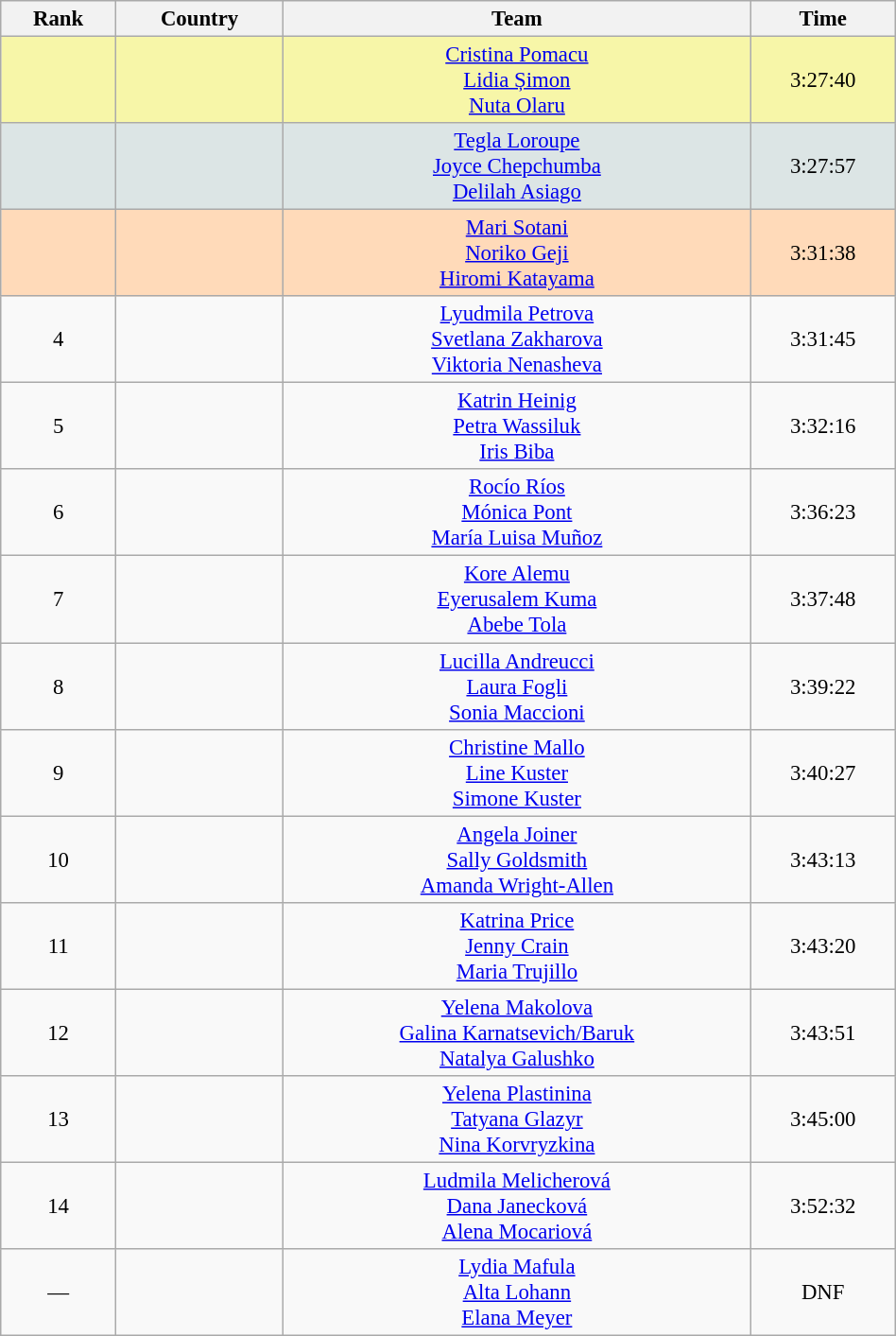<table class="wikitable sortable" style=" text-align:center; font-size:95%;" width="50%">
<tr>
<th>Rank</th>
<th>Country</th>
<th>Team</th>
<th>Time</th>
</tr>
<tr bgcolor="#F7F6A8">
<td align=center></td>
<td></td>
<td><a href='#'>Cristina Pomacu</a><br><a href='#'>Lidia Șimon</a><br><a href='#'>Nuta Olaru</a></td>
<td>3:27:40</td>
</tr>
<tr bgcolor="#DCE5E5">
<td align=center></td>
<td></td>
<td><a href='#'>Tegla Loroupe</a><br><a href='#'>Joyce Chepchumba</a><br><a href='#'>Delilah Asiago</a></td>
<td>3:27:57</td>
</tr>
<tr bgcolor="#FFDAB9">
<td align=center></td>
<td></td>
<td><a href='#'>Mari Sotani</a><br><a href='#'>Noriko Geji</a><br><a href='#'>Hiromi Katayama</a></td>
<td>3:31:38</td>
</tr>
<tr>
<td align=center>4</td>
<td></td>
<td><a href='#'>Lyudmila Petrova</a><br><a href='#'>Svetlana Zakharova</a><br><a href='#'>Viktoria Nenasheva</a></td>
<td>3:31:45</td>
</tr>
<tr>
<td align=center>5</td>
<td></td>
<td><a href='#'>Katrin Heinig</a><br><a href='#'>Petra Wassiluk</a><br><a href='#'>Iris Biba</a></td>
<td>3:32:16</td>
</tr>
<tr>
<td align=center>6</td>
<td></td>
<td><a href='#'>Rocío Ríos</a><br><a href='#'>Mónica Pont</a><br><a href='#'>María Luisa Muñoz</a></td>
<td>3:36:23</td>
</tr>
<tr>
<td align=center>7</td>
<td></td>
<td><a href='#'>Kore Alemu</a><br><a href='#'>Eyerusalem Kuma</a><br><a href='#'>Abebe Tola</a></td>
<td>3:37:48</td>
</tr>
<tr>
<td align=center>8</td>
<td></td>
<td><a href='#'>Lucilla Andreucci</a><br><a href='#'>Laura Fogli</a><br><a href='#'>Sonia Maccioni</a></td>
<td>3:39:22</td>
</tr>
<tr>
<td align=center>9</td>
<td></td>
<td><a href='#'>Christine Mallo</a><br><a href='#'>Line Kuster</a><br><a href='#'>Simone Kuster</a></td>
<td>3:40:27</td>
</tr>
<tr>
<td align=center>10</td>
<td></td>
<td><a href='#'>Angela Joiner</a><br><a href='#'>Sally Goldsmith</a><br><a href='#'>Amanda Wright-Allen</a></td>
<td>3:43:13</td>
</tr>
<tr>
<td align=center>11</td>
<td></td>
<td><a href='#'>Katrina Price</a><br><a href='#'>Jenny Crain</a><br><a href='#'>Maria Trujillo</a></td>
<td>3:43:20</td>
</tr>
<tr>
<td align=center>12</td>
<td></td>
<td><a href='#'>Yelena Makolova</a><br><a href='#'>Galina Karnatsevich/Baruk</a><br><a href='#'>Natalya Galushko</a></td>
<td>3:43:51</td>
</tr>
<tr>
<td align=center>13</td>
<td></td>
<td><a href='#'>Yelena Plastinina</a><br><a href='#'>Tatyana Glazyr</a><br><a href='#'>Nina Korvryzkina</a></td>
<td>3:45:00</td>
</tr>
<tr>
<td align=center>14</td>
<td></td>
<td><a href='#'>Ludmila Melicherová</a><br><a href='#'>Dana Janecková</a><br><a href='#'>Alena Mocariová</a></td>
<td>3:52:32</td>
</tr>
<tr>
<td align=center>—</td>
<td></td>
<td><a href='#'>Lydia Mafula</a><br><a href='#'>Alta Lohann</a><br><a href='#'>Elana Meyer</a></td>
<td>DNF</td>
</tr>
</table>
